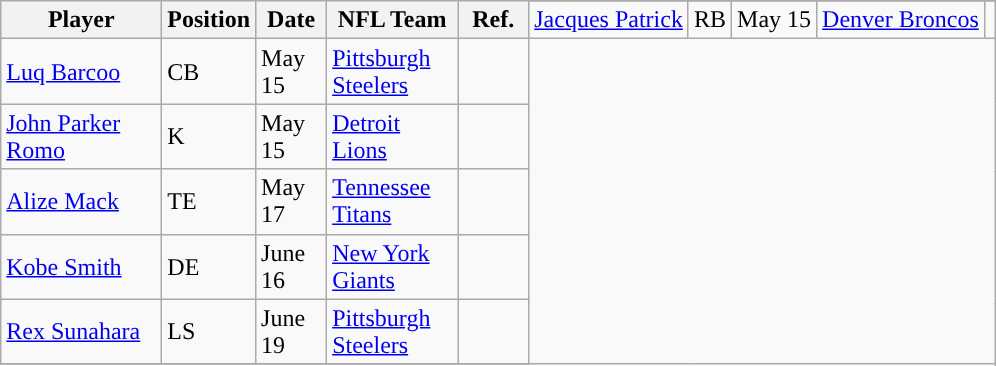<table class="wikitable sortable">
<tr>
<th rowspan="2" width="100">Player</th>
<th rowspan="2" width="40">Position</th>
<th rowspan="2" width="40">Date</th>
<th rowspan="2" width="80">NFL Team</th>
<th rowspan="2" width="40">Ref.</th>
</tr>
<tr>
<td><a href='#'>Jacques Patrick</a></td>
<td>RB</td>
<td>May 15</td>
<td><a href='#'>Denver Broncos</a></td>
<td></td>
</tr>
<tr>
<td><a href='#'>Luq Barcoo</a></td>
<td>CB</td>
<td>May 15</td>
<td><a href='#'>Pittsburgh Steelers</a></td>
<td></td>
</tr>
<tr>
<td><a href='#'>John Parker Romo</a></td>
<td>K</td>
<td>May 15</td>
<td><a href='#'>Detroit Lions</a></td>
<td></td>
</tr>
<tr>
<td><a href='#'>Alize Mack</a></td>
<td>TE</td>
<td>May 17</td>
<td><a href='#'>Tennessee Titans</a></td>
<td></td>
</tr>
<tr>
<td><a href='#'>Kobe Smith</a></td>
<td>DE</td>
<td>June 16</td>
<td><a href='#'>New York Giants</a></td>
<td></td>
</tr>
<tr>
<td><a href='#'>Rex Sunahara</a></td>
<td>LS</td>
<td>June 19</td>
<td><a href='#'>Pittsburgh Steelers</a></td>
<td></td>
</tr>
<tr>
</tr>
</table>
